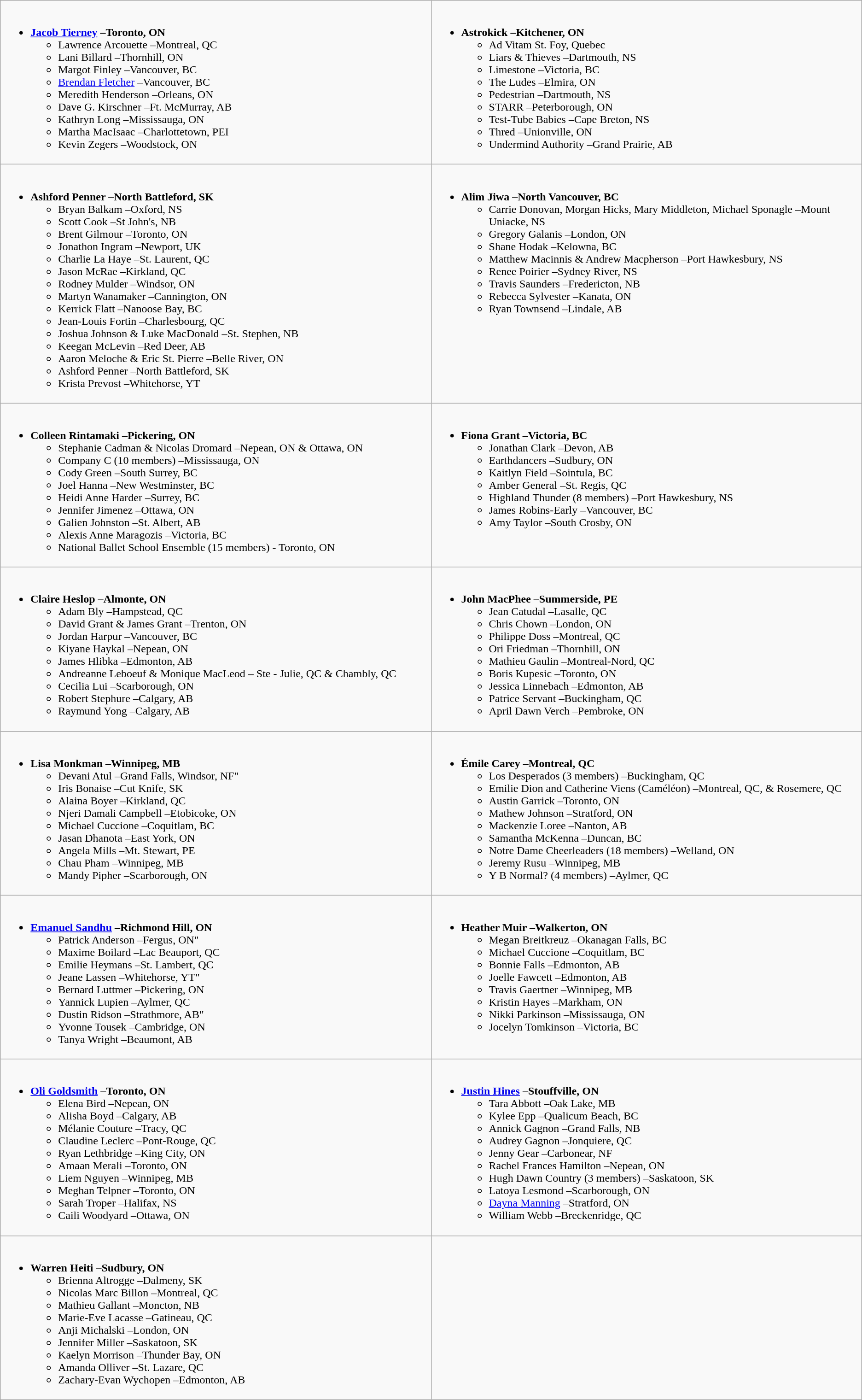<table class="wikitable" role="presentation">
<tr>
<td style="vertical-align:top; width:50%;"><br><ul><li><strong><a href='#'>Jacob Tierney</a> –Toronto, ON</strong><ul><li>Lawrence Arcouette –Montreal, QC</li><li>Lani Billard –Thornhill, ON</li><li>Margot Finley –Vancouver, BC</li><li><a href='#'>Brendan Fletcher</a> –Vancouver, BC</li><li>Meredith Henderson –Orleans, ON</li><li>Dave G. Kirschner –Ft. McMurray, AB</li><li>Kathryn Long –Mississauga, ON</li><li>Martha MacIsaac –Charlottetown, PEI</li><li>Kevin Zegers –Woodstock, ON</li></ul></li></ul></td>
<td style="vertical-align:top; width:50%;"><br><ul><li><strong>Astrokick –Kitchener, ON</strong><ul><li>Ad Vitam	St. Foy, Quebec</li><li>Liars & Thieves –Dartmouth, NS</li><li>Limestone –Victoria, BC</li><li>The Ludes –Elmira, ON</li><li>Pedestrian –Dartmouth, NS</li><li>STARR –Peterborough, ON</li><li>Test-Tube Babies –Cape Breton, NS</li><li>Thred –Unionville, ON</li><li>Undermind Authority –Grand Prairie, AB</li></ul></li></ul></td>
</tr>
<tr>
<td style="vertical-align:top; width:50%;"><br><ul><li><strong>Ashford Penner –North Battleford, SK</strong><ul><li>Bryan Balkam –Oxford, NS</li><li>Scott Cook –St John's, NB</li><li>Brent Gilmour –Toronto, ON</li><li>Jonathon Ingram –Newport, UK</li><li>Charlie La Haye –St. Laurent, QC</li><li>Jason McRae –Kirkland, QC</li><li>Rodney Mulder –Windsor, ON</li><li>Martyn Wanamaker –Cannington, ON</li><li>Kerrick Flatt –Nanoose Bay, BC</li><li>Jean-Louis Fortin –Charlesbourg, QC</li><li>Joshua Johnson & Luke MacDonald –St. Stephen, NB</li><li>Keegan McLevin –Red Deer, AB</li><li>Aaron Meloche & Eric St. Pierre –Belle River, ON</li><li>Ashford Penner –North Battleford, SK</li><li>Krista Prevost –Whitehorse, YT</li></ul></li></ul></td>
<td style="vertical-align:top; width:50%;"><br><ul><li><strong>Alim Jiwa –North Vancouver, BC</strong><ul><li>Carrie Donovan, Morgan Hicks, Mary Middleton, Michael Sponagle –Mount Uniacke, NS</li><li>Gregory Galanis –London, ON</li><li>Shane Hodak –Kelowna, BC</li><li>Matthew Macinnis & Andrew Macpherson –Port Hawkesbury, NS</li><li>Renee Poirier –Sydney River, NS</li><li>Travis Saunders –Fredericton, NB</li><li>Rebecca Sylvester –Kanata, ON</li><li>Ryan Townsend –Lindale, AB</li></ul></li></ul></td>
</tr>
<tr>
<td style="vertical-align:top; width:50%;"><br><ul><li><strong>Colleen Rintamaki –Pickering, ON</strong><ul><li>Stephanie Cadman & Nicolas Dromard –Nepean, ON & Ottawa, ON</li><li>Company C (10 members) –Mississauga, ON</li><li>Cody Green –South Surrey, BC</li><li>Joel Hanna –New Westminster, BC</li><li>Heidi Anne Harder –Surrey, BC</li><li>Jennifer Jimenez –Ottawa, ON</li><li>Galien Johnston –St. Albert, AB</li><li>Alexis Anne Maragozis –Victoria, BC</li><li>National Ballet School Ensemble (15 members) - Toronto, ON</li></ul></li></ul></td>
<td style="vertical-align:top; width:50%;"><br><ul><li><strong>Fiona Grant –Victoria, BC</strong><ul><li>Jonathan Clark –Devon, AB</li><li>Earthdancers –Sudbury, ON</li><li>Kaitlyn Field –Sointula, BC</li><li>Amber General –St. Regis, QC</li><li>Highland Thunder (8 members) –Port Hawkesbury, NS</li><li>James Robins-Early –Vancouver, BC</li><li>Amy Taylor –South Crosby, ON</li></ul></li></ul></td>
</tr>
<tr>
<td style="vertical-align:top; width:50%;"><br><ul><li><strong>Claire Heslop –Almonte, ON</strong><ul><li>Adam Bly –Hampstead, QC</li><li>David Grant & James Grant –Trenton, ON</li><li>Jordan Harpur –Vancouver, BC</li><li>Kiyane Haykal –Nepean, ON</li><li>James Hlibka –Edmonton, AB</li><li>Andreanne Leboeuf & Monique MacLeod – Ste - Julie, QC & Chambly, QC</li><li>Cecilia Lui –Scarborough, ON</li><li>Robert Stephure –Calgary, AB</li><li>Raymund Yong –Calgary, AB</li></ul></li></ul></td>
<td style="vertical-align:top; width:50%;"><br><ul><li><strong>John MacPhee –Summerside, PE</strong><ul><li>Jean Catudal –Lasalle, QC</li><li>Chris Chown –London, ON</li><li>Philippe Doss –Montreal, QC</li><li>Ori Friedman –Thornhill, ON</li><li>Mathieu Gaulin –Montreal-Nord, QC</li><li>Boris Kupesic –Toronto, ON</li><li>Jessica Linnebach –Edmonton, AB</li><li>Patrice Servant –Buckingham, QC</li><li>April Dawn Verch –Pembroke, ON</li></ul></li></ul></td>
</tr>
<tr>
<td style="vertical-align:top; width:50%;"><br><ul><li><strong>Lisa Monkman –Winnipeg, MB</strong><ul><li>Devani Atul –Grand Falls, Windsor, NF"</li><li>Iris Bonaise –Cut Knife, SK</li><li>Alaina Boyer –Kirkland, QC</li><li>Njeri Damali Campbell –Etobicoke, ON</li><li>Michael Cuccione –Coquitlam, BC</li><li>Jasan Dhanota –East York, ON</li><li>Angela Mills –Mt. Stewart, PE</li><li>Chau Pham –Winnipeg, MB</li><li>Mandy Pipher –Scarborough, ON</li></ul></li></ul></td>
<td style="vertical-align:top; width:50%;"><br><ul><li><strong>Émile Carey –Montreal, QC</strong><ul><li>Los Desperados (3 members) –Buckingham, QC</li><li>Emilie Dion and Catherine Viens (Caméléon) –Montreal, QC, & Rosemere, QC</li><li>Austin Garrick –Toronto, ON</li><li>Mathew Johnson –Stratford, ON</li><li>Mackenzie Loree –Nanton, AB</li><li>Samantha McKenna –Duncan, BC</li><li>Notre Dame Cheerleaders (18 members) –Welland, ON</li><li>Jeremy Rusu –Winnipeg, MB</li><li>Y B Normal? (4 members) –Aylmer, QC</li></ul></li></ul></td>
</tr>
<tr>
<td style="vertical-align:top; width:50%;"><br><ul><li><strong><a href='#'>Emanuel Sandhu</a> –Richmond Hill, ON</strong><ul><li>Patrick Anderson –Fergus, ON"</li><li>Maxime Boilard –Lac Beauport, QC</li><li>Emilie Heymans –St. Lambert, QC</li><li>Jeane Lassen –Whitehorse, YT"</li><li>Bernard Luttmer –Pickering, ON</li><li>Yannick Lupien –Aylmer, QC</li><li>Dustin Ridson –Strathmore, AB"</li><li>Yvonne Tousek –Cambridge, ON</li><li>Tanya Wright –Beaumont, AB</li></ul></li></ul></td>
<td style="vertical-align:top; width:50%;"><br><ul><li><strong>Heather Muir –Walkerton, ON</strong><ul><li>Megan Breitkreuz –Okanagan Falls, BC</li><li>Michael Cuccione –Coquitlam, BC</li><li>Bonnie Falls –Edmonton, AB</li><li>Joelle Fawcett –Edmonton, AB</li><li>Travis Gaertner –Winnipeg, MB</li><li>Kristin Hayes –Markham, ON</li><li>Nikki Parkinson –Mississauga, ON</li><li>Jocelyn Tomkinson –Victoria, BC</li></ul></li></ul></td>
</tr>
<tr>
<td style="vertical-align:top; width:50%;"><br><ul><li><strong><a href='#'>Oli Goldsmith</a> –Toronto, ON</strong><ul><li>Elena Bird –Nepean, ON</li><li>Alisha Boyd –Calgary, AB</li><li>Mélanie Couture –Tracy, QC</li><li>Claudine Leclerc –Pont-Rouge, QC</li><li>Ryan Lethbridge –King City, ON</li><li>Amaan Merali –Toronto, ON</li><li>Liem Nguyen –Winnipeg, MB</li><li>Meghan Telpner –Toronto, ON</li><li>Sarah Troper –Halifax, NS</li><li>Caili Woodyard –Ottawa, ON</li></ul></li></ul></td>
<td style="vertical-align:top; width:50%;"><br><ul><li><strong><a href='#'>Justin Hines</a> –Stouffville, ON</strong><ul><li>Tara Abbott –Oak Lake, MB</li><li>Kylee Epp –Qualicum Beach, BC</li><li>Annick Gagnon –Grand Falls, NB</li><li>Audrey Gagnon –Jonquiere, QC</li><li>Jenny Gear –Carbonear, NF</li><li>Rachel Frances Hamilton –Nepean, ON</li><li>Hugh Dawn Country (3 members) –Saskatoon, SK</li><li>Latoya Lesmond –Scarborough, ON</li><li><a href='#'>Dayna Manning</a> –Stratford, ON</li><li>William Webb –Breckenridge, QC</li></ul></li></ul></td>
</tr>
<tr>
<td style="vertical-align:top; width:50%;"><br><ul><li><strong>Warren Heiti –Sudbury, ON</strong><ul><li>Brienna Altrogge –Dalmeny, SK</li><li>Nicolas Marc Billon –Montreal, QC</li><li>Mathieu Gallant –Moncton, NB</li><li>Marie-Eve Lacasse –Gatineau, QC</li><li>Anji Michalski –London, ON</li><li>Jennifer Miller –Saskatoon, SK</li><li>Kaelyn Morrison –Thunder Bay, ON</li><li>Amanda Olliver –St. Lazare, QC</li><li>Zachary-Evan Wychopen –Edmonton, AB</li></ul></li></ul></td>
<td style="vertical-align:top; width:50%;"></td>
</tr>
</table>
